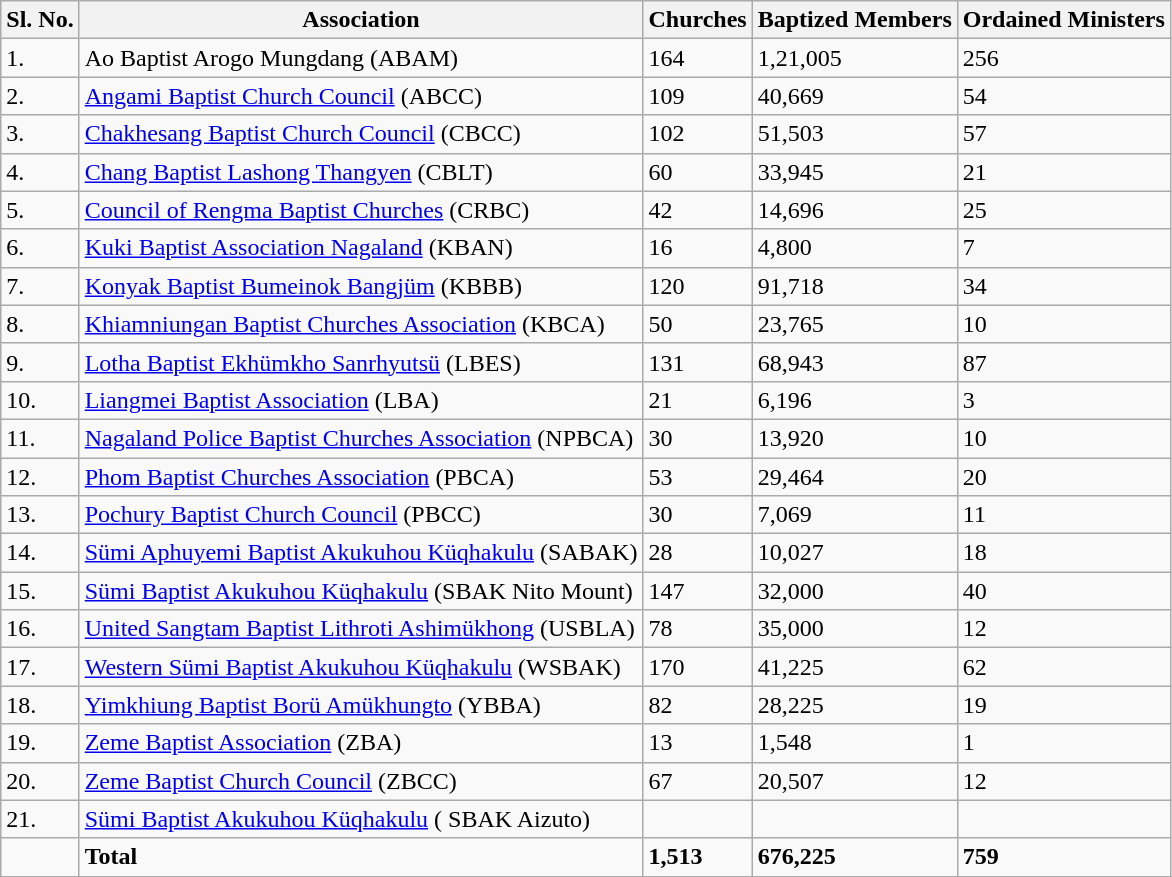<table class = "wikitable">
<tr>
<th>Sl. No.</th>
<th>Association</th>
<th>Churches</th>
<th>Baptized Members</th>
<th>Ordained Ministers</th>
</tr>
<tr>
<td>1.</td>
<td>Ao Baptist Arogo Mungdang (ABAM)</td>
<td>164</td>
<td>1,21,005</td>
<td>256</td>
</tr>
<tr>
<td>2.</td>
<td><a href='#'>Angami Baptist Church Council</a> (ABCC)</td>
<td>109</td>
<td>40,669</td>
<td>54</td>
</tr>
<tr>
<td>3.</td>
<td><a href='#'>Chakhesang Baptist Church Council</a> (CBCC)</td>
<td>102</td>
<td>51,503</td>
<td>57</td>
</tr>
<tr>
<td>4.</td>
<td><a href='#'>Chang Baptist Lashong Thangyen</a> (CBLT)</td>
<td>60</td>
<td>33,945</td>
<td>21</td>
</tr>
<tr>
<td>5.</td>
<td><a href='#'>Council of Rengma Baptist Churches</a> (CRBC)</td>
<td>42</td>
<td>14,696</td>
<td>25</td>
</tr>
<tr>
<td>6.</td>
<td><a href='#'>Kuki Baptist Association Nagaland</a> (KBAN)</td>
<td>16</td>
<td>4,800</td>
<td>7</td>
</tr>
<tr>
<td>7.</td>
<td><a href='#'>Konyak Baptist Bumeinok Bangjüm</a> (KBBB)</td>
<td>120</td>
<td>91,718</td>
<td>34</td>
</tr>
<tr>
<td>8.</td>
<td><a href='#'>Khiamniungan Baptist Churches Association</a> (KBCA)</td>
<td>50</td>
<td>23,765</td>
<td>10</td>
</tr>
<tr>
<td>9.</td>
<td><a href='#'>Lotha Baptist Ekhümkho Sanrhyutsü</a> (LBES)</td>
<td>131</td>
<td>68,943</td>
<td>87</td>
</tr>
<tr>
<td>10.</td>
<td><a href='#'>Liangmei Baptist Association</a> (LBA)</td>
<td>21</td>
<td>6,196</td>
<td>3</td>
</tr>
<tr>
<td>11.</td>
<td><a href='#'>Nagaland Police Baptist Churches Association</a> (NPBCA)</td>
<td>30</td>
<td>13,920</td>
<td>10</td>
</tr>
<tr>
<td>12.</td>
<td><a href='#'>Phom Baptist Churches Association</a> (PBCA)</td>
<td>53</td>
<td>29,464</td>
<td>20</td>
</tr>
<tr>
<td>13.</td>
<td><a href='#'>Pochury Baptist Church Council</a> (PBCC)</td>
<td>30</td>
<td>7,069</td>
<td>11</td>
</tr>
<tr>
<td>14.</td>
<td><a href='#'>Sümi Aphuyemi Baptist Akukuhou Küqhakulu</a> (SABAK)</td>
<td>28</td>
<td>10,027</td>
<td>18</td>
</tr>
<tr>
<td>15.</td>
<td><a href='#'>Sümi Baptist Akukuhou Küqhakulu</a> (SBAK Nito Mount)</td>
<td>147</td>
<td>32,000</td>
<td>40</td>
</tr>
<tr>
<td>16.</td>
<td><a href='#'>United Sangtam Baptist Lithroti Ashimükhong</a> (USBLA)</td>
<td>78</td>
<td>35,000</td>
<td>12</td>
</tr>
<tr>
<td>17.</td>
<td><a href='#'>Western Sümi Baptist Akukuhou Küqhakulu</a> (WSBAK)</td>
<td>170</td>
<td>41,225</td>
<td>62</td>
</tr>
<tr>
<td>18.</td>
<td><a href='#'>Yimkhiung Baptist Borü Amükhungto</a> (YBBA)</td>
<td>82</td>
<td>28,225</td>
<td>19</td>
</tr>
<tr>
<td>19.</td>
<td><a href='#'>Zeme Baptist Association</a> (ZBA)</td>
<td>13</td>
<td>1,548</td>
<td>1</td>
</tr>
<tr>
<td>20.</td>
<td><a href='#'>Zeme Baptist Church Council</a> (ZBCC)</td>
<td>67</td>
<td>20,507</td>
<td>12</td>
</tr>
<tr>
<td>21.</td>
<td><a href='#'>Sümi Baptist Akukuhou Küqhakulu</a> ( SBAK Aizuto)</td>
<td></td>
<td></td>
<td></td>
</tr>
<tr>
<td></td>
<td><strong>Total</strong></td>
<td><strong>1,513</strong></td>
<td><strong>676,225</strong></td>
<td><strong>759</strong></td>
</tr>
<tr>
</tr>
</table>
